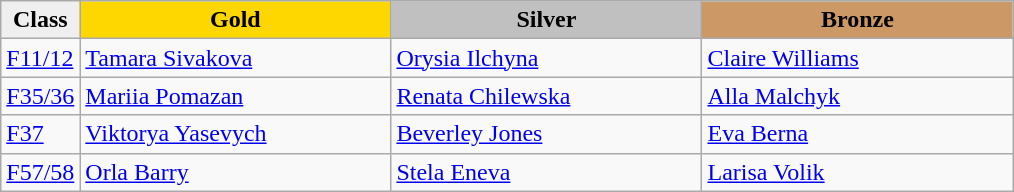<table class="wikitable" style="text-align:left">
<tr align="center">
<td bgcolor=efefef><strong>Class</strong></td>
<td width=200 bgcolor=gold><strong>Gold</strong></td>
<td width=200 bgcolor=silver><strong>Silver</strong></td>
<td width=200 bgcolor=CC9966><strong>Bronze</strong></td>
</tr>
<tr>
<td><a href='#'>F11/12</a></td>
<td><a href='#'>Tamara Sivakova</a><br></td>
<td><a href='#'>Orysia Ilchyna</a><br></td>
<td><a href='#'>Claire Williams</a><br></td>
</tr>
<tr>
<td><a href='#'>F35/36</a></td>
<td><a href='#'>Mariia Pomazan</a><br></td>
<td><a href='#'>Renata Chilewska</a><br></td>
<td><a href='#'>Alla Malchyk</a><br></td>
</tr>
<tr>
<td><a href='#'>F37</a></td>
<td><a href='#'>Viktorya Yasevych</a><br></td>
<td><a href='#'>Beverley Jones</a><br></td>
<td><a href='#'>Eva Berna</a><br></td>
</tr>
<tr>
<td><a href='#'>F57/58</a></td>
<td><a href='#'>Orla Barry</a><br></td>
<td><a href='#'>Stela Eneva</a><br></td>
<td><a href='#'>Larisa Volik</a><br></td>
</tr>
</table>
